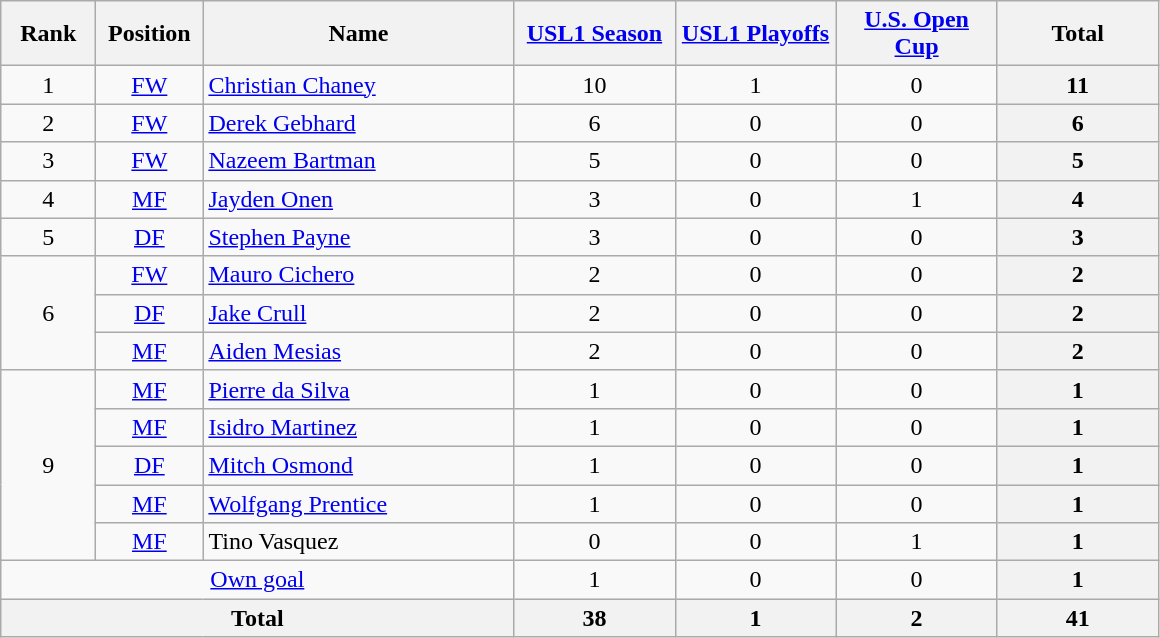<table class="wikitable" style="text-align:center;">
<tr>
<th style="width:56px;">Rank</th>
<th style="width:64px;">Position</th>
<th style="width:200px;">Name</th>
<th style="width:100px;"><a href='#'>USL1 Season</a></th>
<th style="width:100px;"><a href='#'>USL1 Playoffs</a></th>
<th style="width:100px;"><a href='#'>U.S. Open Cup</a></th>
<th style="width:100px;">Total</th>
</tr>
<tr>
<td>1</td>
<td><a href='#'>FW</a></td>
<td align="left"> <a href='#'>Christian Chaney</a></td>
<td>10</td>
<td>1</td>
<td>0</td>
<th>11</th>
</tr>
<tr>
<td>2</td>
<td><a href='#'>FW</a></td>
<td align="left"> <a href='#'>Derek Gebhard</a></td>
<td>6</td>
<td>0</td>
<td>0</td>
<th>6</th>
</tr>
<tr>
<td>3</td>
<td><a href='#'>FW</a></td>
<td align="left"> <a href='#'>Nazeem Bartman</a></td>
<td>5</td>
<td>0</td>
<td>0</td>
<th>5</th>
</tr>
<tr>
<td>4</td>
<td><a href='#'>MF</a></td>
<td align="left"> <a href='#'>Jayden Onen</a></td>
<td>3</td>
<td>0</td>
<td>1</td>
<th>4</th>
</tr>
<tr>
<td>5</td>
<td><a href='#'>DF</a></td>
<td align="left"> <a href='#'>Stephen Payne</a></td>
<td>3</td>
<td>0</td>
<td>0</td>
<th>3</th>
</tr>
<tr>
<td rowspan="3">6</td>
<td><a href='#'>FW</a></td>
<td align="left"> <a href='#'>Mauro Cichero</a></td>
<td>2</td>
<td>0</td>
<td>0</td>
<th>2</th>
</tr>
<tr>
<td><a href='#'>DF</a></td>
<td align="left"> <a href='#'>Jake Crull</a></td>
<td>2</td>
<td>0</td>
<td>0</td>
<th>2</th>
</tr>
<tr>
<td><a href='#'>MF</a></td>
<td align="left"> <a href='#'>Aiden Mesias</a></td>
<td>2</td>
<td>0</td>
<td>0</td>
<th>2</th>
</tr>
<tr>
<td rowspan="5">9</td>
<td><a href='#'>MF</a></td>
<td align="left"> <a href='#'>Pierre da Silva</a></td>
<td>1</td>
<td>0</td>
<td>0</td>
<th>1</th>
</tr>
<tr>
<td><a href='#'>MF</a></td>
<td align="left"> <a href='#'>Isidro Martinez</a></td>
<td>1</td>
<td>0</td>
<td>0</td>
<th>1</th>
</tr>
<tr>
<td><a href='#'>DF</a></td>
<td align="left"> <a href='#'>Mitch Osmond</a></td>
<td>1</td>
<td>0</td>
<td>0</td>
<th>1</th>
</tr>
<tr>
<td><a href='#'>MF</a></td>
<td align="left"> <a href='#'>Wolfgang Prentice</a></td>
<td>1</td>
<td>0</td>
<td>0</td>
<th>1</th>
</tr>
<tr>
<td><a href='#'>MF</a></td>
<td align="left"> Tino Vasquez</td>
<td>0</td>
<td>0</td>
<td>1</td>
<th>1</th>
</tr>
<tr>
<td colspan="3"><a href='#'>Own goal</a></td>
<td>1</td>
<td>0</td>
<td>0</td>
<th>1</th>
</tr>
<tr>
<th colspan="3">Total</th>
<th>38</th>
<th>1</th>
<th>2</th>
<th>41</th>
</tr>
</table>
